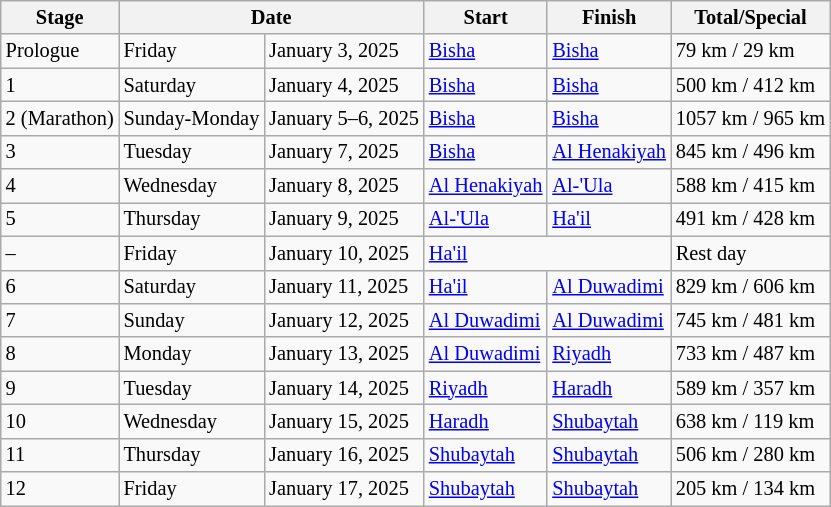<table class="wikitable" style="font-size:85%;">
<tr>
<th>Stage</th>
<th colspan=2>Date</th>
<th>Start</th>
<th>Finish</th>
<th>Total/Special</th>
</tr>
<tr>
<td>Prologue</td>
<td>Friday</td>
<td>January 3, 2025</td>
<td><a href='#'>Bisha</a></td>
<td><a href='#'>Bisha</a></td>
<td>79 km / 29 km</td>
</tr>
<tr>
<td>1</td>
<td>Saturday</td>
<td>January 4, 2025</td>
<td><a href='#'>Bisha</a></td>
<td><a href='#'>Bisha</a></td>
<td>500 km / 412 km</td>
</tr>
<tr>
<td>2 (Marathon)</td>
<td>Sunday-Monday</td>
<td>January 5–6, 2025</td>
<td><a href='#'>Bisha</a></td>
<td><a href='#'>Bisha</a></td>
<td>1057 km / 965 km</td>
</tr>
<tr>
<td>3</td>
<td>Tuesday</td>
<td>January 7, 2025</td>
<td><a href='#'>Bisha</a></td>
<td><a href='#'>Al Henakiyah</a></td>
<td>845 km / 496 km</td>
</tr>
<tr>
<td>4</td>
<td>Wednesday</td>
<td>January 8, 2025</td>
<td><a href='#'>Al Henakiyah</a></td>
<td><a href='#'>Al-'Ula</a></td>
<td>588 km / 415 km</td>
</tr>
<tr>
<td>5</td>
<td>Thursday</td>
<td>January 9, 2025</td>
<td><a href='#'>Al-'Ula</a></td>
<td><a href='#'>Ha'il</a></td>
<td>491 km / 428 km</td>
</tr>
<tr>
<td>–</td>
<td>Friday</td>
<td>January 10, 2025</td>
<td colspan=2><a href='#'>Ha'il</a></td>
<td>Rest day</td>
</tr>
<tr>
<td>6</td>
<td>Saturday</td>
<td>January 11, 2025</td>
<td><a href='#'>Ha'il</a></td>
<td><a href='#'>Al Duwadimi</a></td>
<td>829 km / 606 km</td>
</tr>
<tr>
<td>7</td>
<td>Sunday</td>
<td>January 12, 2025</td>
<td><a href='#'>Al Duwadimi</a></td>
<td><a href='#'>Al Duwadimi</a></td>
<td>745 km / 481 km</td>
</tr>
<tr>
<td>8</td>
<td>Monday</td>
<td>January 13, 2025</td>
<td><a href='#'>Al Duwadimi</a></td>
<td><a href='#'>Riyadh</a></td>
<td>733 km / 487 km</td>
</tr>
<tr>
<td>9</td>
<td>Tuesday</td>
<td>January 14, 2025</td>
<td><a href='#'>Riyadh</a></td>
<td><a href='#'>Haradh</a></td>
<td>589 km / 357 km</td>
</tr>
<tr>
<td>10</td>
<td>Wednesday</td>
<td>January 15, 2025</td>
<td><a href='#'>Haradh</a></td>
<td><a href='#'>Shubaytah</a></td>
<td>638 km / 119 km</td>
</tr>
<tr>
<td>11</td>
<td>Thursday</td>
<td>January 16, 2025</td>
<td><a href='#'>Shubaytah</a></td>
<td><a href='#'>Shubaytah</a></td>
<td>506 km / 280 km</td>
</tr>
<tr>
<td>12</td>
<td>Friday</td>
<td>January 17, 2025</td>
<td><a href='#'>Shubaytah</a></td>
<td><a href='#'>Shubaytah</a></td>
<td>205 km / 134 km</td>
</tr>
</table>
